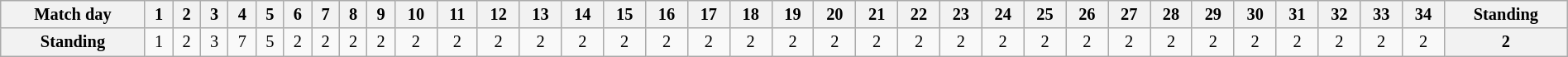<table class="wikitable" style="width:100%; font-size:85%;">
<tr valign=top>
<th align=center>Match day</th>
<th align=center>1</th>
<th align=center>2</th>
<th align=center>3</th>
<th align=center>4</th>
<th align=center>5</th>
<th align=center>6</th>
<th align=center>7</th>
<th align=center>8</th>
<th align=center>9</th>
<th align=center>10</th>
<th align=center>11</th>
<th align=center>12</th>
<th align=center>13</th>
<th align=center>14</th>
<th align=center>15</th>
<th align=center>16</th>
<th align=center>17</th>
<th align=center>18</th>
<th align=center>19</th>
<th align=center>20</th>
<th align=center>21</th>
<th align=center>22</th>
<th align=center>23</th>
<th align=center>24</th>
<th align=center>25</th>
<th align=center>26</th>
<th align=center>27</th>
<th align=center>28</th>
<th align=center>29</th>
<th align=center>30</th>
<th align=center>31</th>
<th align=center>32</th>
<th align=center>33</th>
<th align=center>34</th>
<th align=center>Standing</th>
</tr>
<tr>
<th align=center>Standing</th>
<td align=center>1</td>
<td align=center>2</td>
<td align=center>3</td>
<td align=center>7</td>
<td align=center>5</td>
<td align=center>2</td>
<td align=center>2</td>
<td align=center>2</td>
<td align=center>2</td>
<td align=center>2</td>
<td align=center>2</td>
<td align=center>2</td>
<td align=center>2</td>
<td align=center>2</td>
<td align=center>2</td>
<td align=center>2</td>
<td align=center>2</td>
<td align=center>2</td>
<td align=center>2</td>
<td align=center>2</td>
<td align=center>2</td>
<td align=center>2</td>
<td align=center>2</td>
<td align=center>2</td>
<td align=center>2</td>
<td align=center>2</td>
<td align=center>2</td>
<td align=center>2</td>
<td align=center>2</td>
<td align=center>2</td>
<td align=center>2</td>
<td align=center>2</td>
<td align=center>2</td>
<td align=center>2</td>
<th align=center>2</th>
</tr>
</table>
